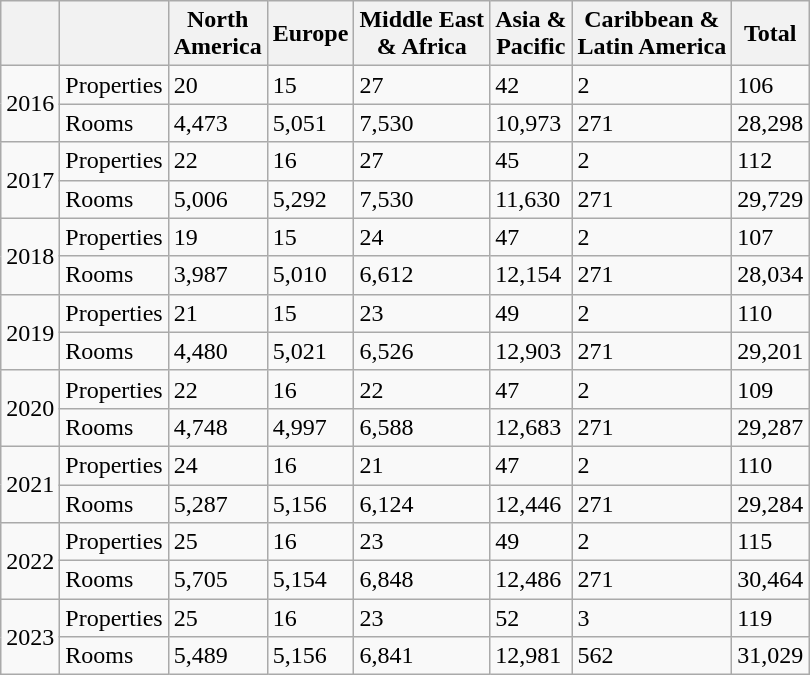<table class="wikitable">
<tr>
<th class="unsortable"></th>
<th></th>
<th>North<br>America</th>
<th>Europe</th>
<th>Middle East<br>& Africa</th>
<th>Asia &<br>Pacific</th>
<th>Caribbean &<br>Latin America</th>
<th>Total</th>
</tr>
<tr>
<td rowspan=2>2016</td>
<td>Properties</td>
<td>20</td>
<td>15</td>
<td>27</td>
<td>42</td>
<td>2</td>
<td>106</td>
</tr>
<tr>
<td>Rooms</td>
<td>4,473</td>
<td>5,051</td>
<td>7,530</td>
<td>10,973</td>
<td>271</td>
<td>28,298</td>
</tr>
<tr>
<td rowspan=2>2017</td>
<td>Properties</td>
<td>22</td>
<td>16</td>
<td>27</td>
<td>45</td>
<td>2</td>
<td>112</td>
</tr>
<tr>
<td>Rooms</td>
<td>5,006</td>
<td>5,292</td>
<td>7,530</td>
<td>11,630</td>
<td>271</td>
<td>29,729</td>
</tr>
<tr>
<td rowspan=2>2018</td>
<td>Properties</td>
<td>19</td>
<td>15</td>
<td>24</td>
<td>47</td>
<td>2</td>
<td>107</td>
</tr>
<tr>
<td>Rooms</td>
<td>3,987</td>
<td>5,010</td>
<td>6,612</td>
<td>12,154</td>
<td>271</td>
<td>28,034</td>
</tr>
<tr>
<td rowspan=2>2019</td>
<td>Properties</td>
<td>21</td>
<td>15</td>
<td>23</td>
<td>49</td>
<td>2</td>
<td>110</td>
</tr>
<tr>
<td>Rooms</td>
<td>4,480</td>
<td>5,021</td>
<td>6,526</td>
<td>12,903</td>
<td>271</td>
<td>29,201</td>
</tr>
<tr>
<td rowspan=2>2020</td>
<td>Properties</td>
<td>22</td>
<td>16</td>
<td>22</td>
<td>47</td>
<td>2</td>
<td>109</td>
</tr>
<tr>
<td>Rooms</td>
<td>4,748</td>
<td>4,997</td>
<td>6,588</td>
<td>12,683</td>
<td>271</td>
<td>29,287</td>
</tr>
<tr>
<td rowspan=2>2021</td>
<td>Properties</td>
<td>24</td>
<td>16</td>
<td>21</td>
<td>47</td>
<td>2</td>
<td>110</td>
</tr>
<tr>
<td>Rooms</td>
<td>5,287</td>
<td>5,156</td>
<td>6,124</td>
<td>12,446</td>
<td>271</td>
<td>29,284</td>
</tr>
<tr>
<td rowspan=2>2022</td>
<td>Properties</td>
<td>25</td>
<td>16</td>
<td>23</td>
<td>49</td>
<td>2</td>
<td>115</td>
</tr>
<tr>
<td>Rooms</td>
<td>5,705</td>
<td>5,154</td>
<td>6,848</td>
<td>12,486</td>
<td>271</td>
<td>30,464</td>
</tr>
<tr>
<td rowspan=2>2023</td>
<td>Properties</td>
<td>25</td>
<td>16</td>
<td>23</td>
<td>52</td>
<td>3</td>
<td>119</td>
</tr>
<tr>
<td>Rooms</td>
<td>5,489</td>
<td>5,156</td>
<td>6,841</td>
<td>12,981</td>
<td>562</td>
<td>31,029</td>
</tr>
</table>
